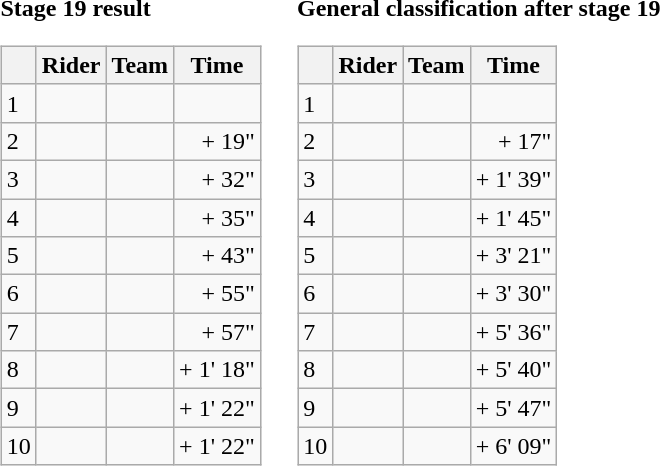<table>
<tr>
<td><strong>Stage 19 result</strong><br><table class="wikitable">
<tr>
<th></th>
<th>Rider</th>
<th>Team</th>
<th>Time</th>
</tr>
<tr>
<td>1</td>
<td></td>
<td></td>
<td align="right"></td>
</tr>
<tr>
<td>2</td>
<td></td>
<td></td>
<td align="right">+ 19"</td>
</tr>
<tr>
<td>3</td>
<td> </td>
<td></td>
<td align="right">+ 32"</td>
</tr>
<tr>
<td>4</td>
<td></td>
<td></td>
<td align="right">+ 35"</td>
</tr>
<tr>
<td>5</td>
<td></td>
<td></td>
<td align="right">+ 43"</td>
</tr>
<tr>
<td>6</td>
<td></td>
<td></td>
<td align="right">+ 55"</td>
</tr>
<tr>
<td>7</td>
<td> </td>
<td></td>
<td align="right">+ 57"</td>
</tr>
<tr>
<td>8</td>
<td></td>
<td></td>
<td align="right">+ 1' 18"</td>
</tr>
<tr>
<td>9</td>
<td></td>
<td></td>
<td align="right">+ 1' 22"</td>
</tr>
<tr>
<td>10</td>
<td></td>
<td></td>
<td align="right">+ 1' 22"</td>
</tr>
</table>
</td>
<td></td>
<td><strong>General classification after stage 19</strong><br><table class="wikitable">
<tr>
<th></th>
<th>Rider</th>
<th>Team</th>
<th>Time</th>
</tr>
<tr>
<td>1</td>
<td> </td>
<td></td>
<td align="right"></td>
</tr>
<tr>
<td>2</td>
<td></td>
<td></td>
<td align="right">+ 17"</td>
</tr>
<tr>
<td>3</td>
<td></td>
<td></td>
<td align="right">+ 1' 39"</td>
</tr>
<tr>
<td>4</td>
<td></td>
<td></td>
<td align="right">+ 1' 45"</td>
</tr>
<tr>
<td>5</td>
<td> </td>
<td></td>
<td align="right">+ 3' 21"</td>
</tr>
<tr>
<td>6</td>
<td></td>
<td></td>
<td align="right">+ 3' 30"</td>
</tr>
<tr>
<td>7</td>
<td></td>
<td></td>
<td align="right">+ 5' 36"</td>
</tr>
<tr>
<td>8</td>
<td></td>
<td></td>
<td align="right">+ 5' 40"</td>
</tr>
<tr>
<td>9</td>
<td></td>
<td></td>
<td align="right">+ 5' 47"</td>
</tr>
<tr>
<td>10</td>
<td></td>
<td></td>
<td align="right">+ 6' 09"</td>
</tr>
</table>
</td>
</tr>
</table>
